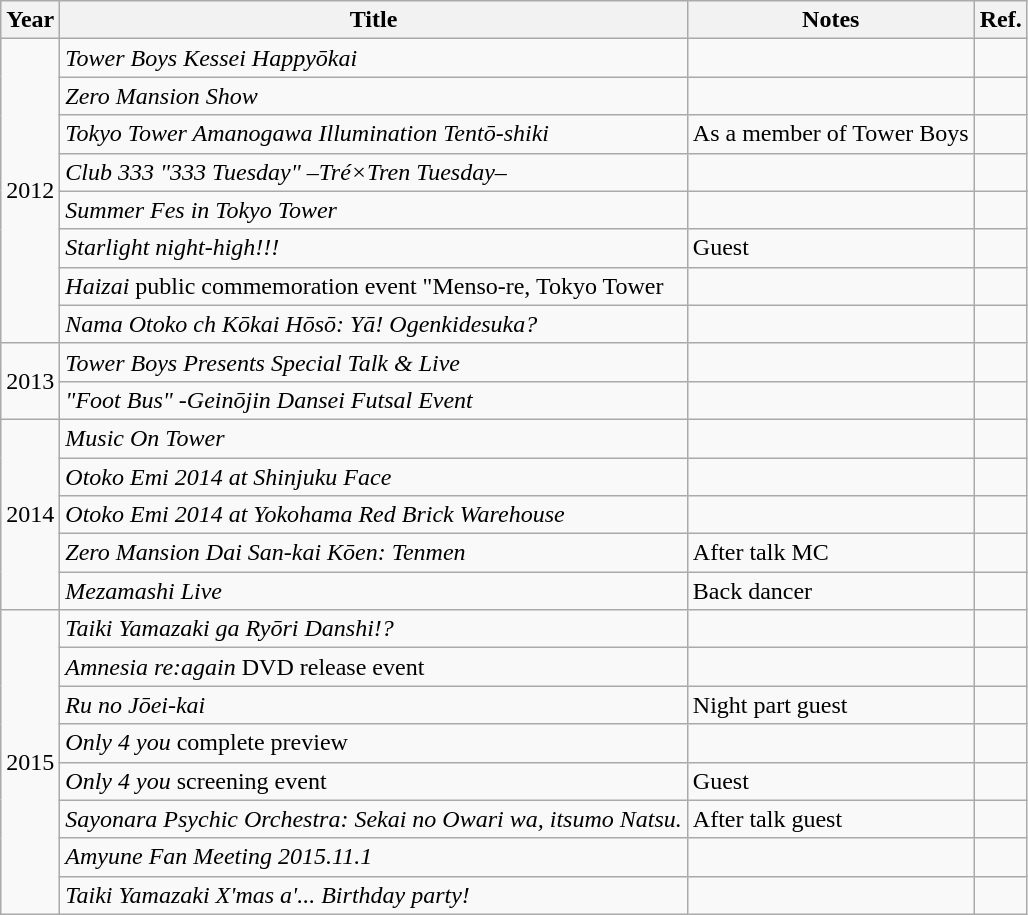<table class="wikitable">
<tr>
<th>Year</th>
<th>Title</th>
<th>Notes</th>
<th>Ref.</th>
</tr>
<tr>
<td rowspan="8">2012</td>
<td><em>Tower Boys Kessei Happyōkai</em></td>
<td></td>
<td></td>
</tr>
<tr>
<td><em>Zero Mansion Show</em></td>
<td></td>
<td></td>
</tr>
<tr>
<td><em>Tokyo Tower Amanogawa Illumination Tentō-shiki</em></td>
<td>As a member of Tower Boys</td>
<td></td>
</tr>
<tr>
<td><em>Club 333 "333 Tuesday" –Tré×Tren Tuesday–</em></td>
<td></td>
<td></td>
</tr>
<tr>
<td><em>Summer Fes in Tokyo Tower</em></td>
<td></td>
<td></td>
</tr>
<tr>
<td><em>Starlight night-high!!!</em></td>
<td>Guest</td>
<td></td>
</tr>
<tr>
<td><em>Haizai</em> public commemoration event "Menso-re, Tokyo Tower</td>
<td></td>
<td></td>
</tr>
<tr>
<td><em>Nama Otoko ch Kōkai Hōsō: Yā! Ogenkidesuka?</em></td>
<td></td>
<td></td>
</tr>
<tr>
<td rowspan="2">2013</td>
<td><em>Tower Boys Presents Special Talk & Live</em></td>
<td></td>
<td></td>
</tr>
<tr>
<td><em>"Foot Bus" -Geinōjin Dansei Futsal Event</em></td>
<td></td>
<td></td>
</tr>
<tr>
<td rowspan="5">2014</td>
<td><em>Music On Tower</em></td>
<td></td>
<td></td>
</tr>
<tr>
<td><em>Otoko Emi 2014 at Shinjuku Face</em></td>
<td></td>
<td></td>
</tr>
<tr>
<td><em>Otoko Emi 2014 at Yokohama Red Brick Warehouse</em></td>
<td></td>
<td></td>
</tr>
<tr>
<td><em>Zero Mansion Dai San-kai Kōen: Tenmen</em></td>
<td>After talk MC</td>
<td></td>
</tr>
<tr>
<td><em>Mezamashi Live</em></td>
<td>Back dancer</td>
<td></td>
</tr>
<tr>
<td rowspan="8">2015</td>
<td><em>Taiki Yamazaki ga Ryōri Danshi!?</em></td>
<td></td>
<td></td>
</tr>
<tr>
<td><em>Amnesia re:again</em> DVD release event</td>
<td></td>
<td></td>
</tr>
<tr>
<td><em>Ru no Jōei-kai</em></td>
<td>Night part guest</td>
<td></td>
</tr>
<tr>
<td><em>Only 4 you</em> complete preview</td>
<td></td>
<td></td>
</tr>
<tr>
<td><em>Only 4 you</em> screening event</td>
<td>Guest</td>
<td></td>
</tr>
<tr>
<td><em>Sayonara Psychic Orchestra: Sekai no Owari wa, itsumo Natsu.</em></td>
<td>After talk guest</td>
<td></td>
</tr>
<tr>
<td><em>Amyune Fan Meeting 2015.11.1</em></td>
<td></td>
<td></td>
</tr>
<tr>
<td><em>Taiki Yamazaki X'mas a'... Birthday party!</em></td>
<td></td>
<td></td>
</tr>
</table>
